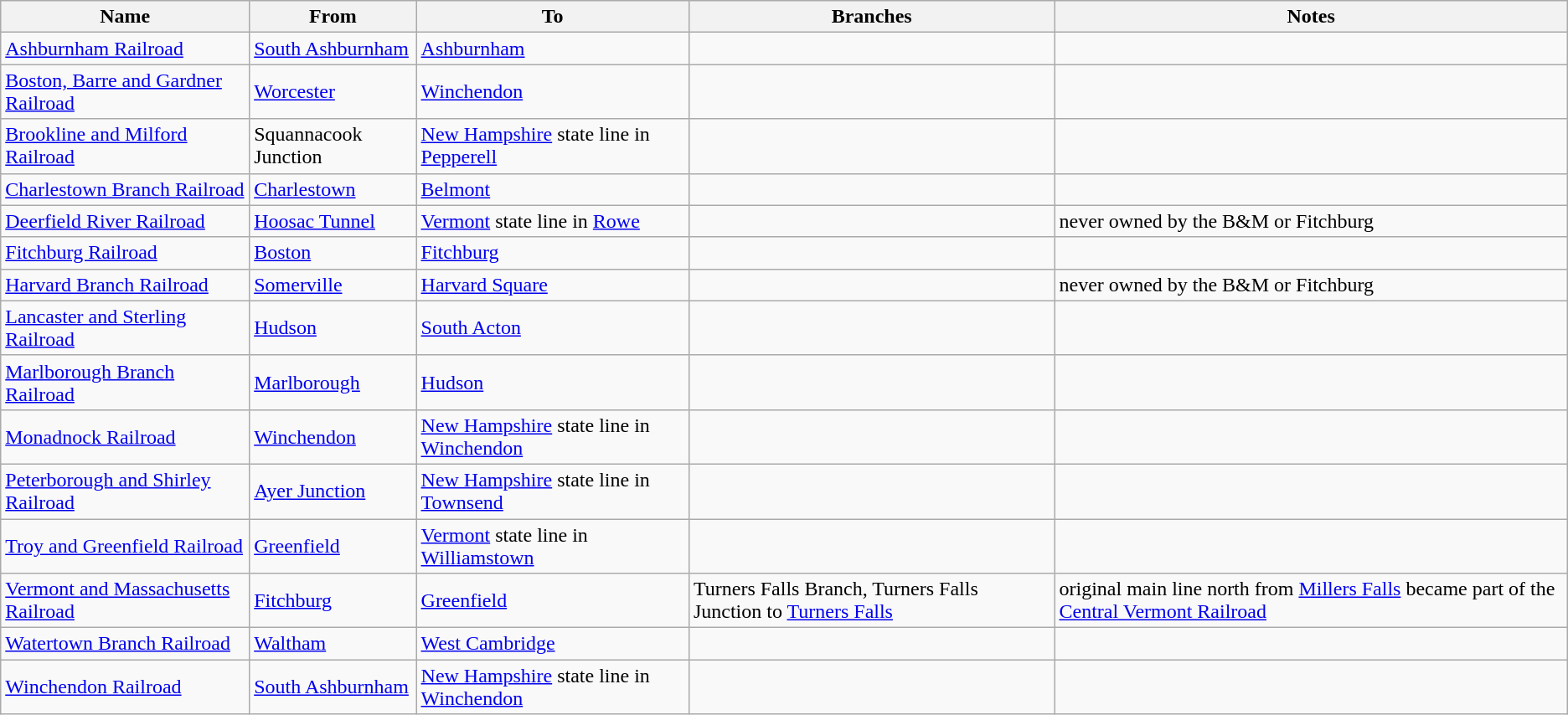<table class="wikitable">
<tr>
<th>Name</th>
<th>From</th>
<th>To</th>
<th>Branches</th>
<th>Notes</th>
</tr>
<tr>
<td><a href='#'>Ashburnham Railroad</a></td>
<td><a href='#'>South Ashburnham</a></td>
<td><a href='#'>Ashburnham</a></td>
<td></td>
<td></td>
</tr>
<tr>
<td><a href='#'>Boston, Barre and Gardner Railroad</a></td>
<td><a href='#'>Worcester</a></td>
<td><a href='#'>Winchendon</a></td>
<td></td>
<td></td>
</tr>
<tr>
<td><a href='#'>Brookline and Milford Railroad</a></td>
<td>Squannacook Junction</td>
<td><a href='#'>New Hampshire</a> state line in <a href='#'>Pepperell</a></td>
<td></td>
<td></td>
</tr>
<tr>
<td><a href='#'>Charlestown Branch Railroad</a></td>
<td><a href='#'>Charlestown</a></td>
<td><a href='#'>Belmont</a></td>
<td></td>
<td></td>
</tr>
<tr>
<td><a href='#'>Deerfield River Railroad</a></td>
<td><a href='#'>Hoosac Tunnel</a></td>
<td><a href='#'>Vermont</a> state line in <a href='#'>Rowe</a></td>
<td></td>
<td>never owned by the B&M or Fitchburg</td>
</tr>
<tr>
<td><a href='#'>Fitchburg Railroad</a></td>
<td><a href='#'>Boston</a></td>
<td><a href='#'>Fitchburg</a></td>
<td></td>
<td></td>
</tr>
<tr>
<td><a href='#'>Harvard Branch Railroad</a></td>
<td><a href='#'>Somerville</a></td>
<td><a href='#'>Harvard Square</a></td>
<td></td>
<td>never owned by the B&M or Fitchburg</td>
</tr>
<tr>
<td><a href='#'>Lancaster and Sterling Railroad</a></td>
<td><a href='#'>Hudson</a></td>
<td><a href='#'>South Acton</a></td>
<td></td>
<td></td>
</tr>
<tr>
<td><a href='#'>Marlborough Branch Railroad</a></td>
<td><a href='#'>Marlborough</a></td>
<td><a href='#'>Hudson</a></td>
<td></td>
<td></td>
</tr>
<tr>
<td><a href='#'>Monadnock Railroad</a></td>
<td><a href='#'>Winchendon</a></td>
<td><a href='#'>New Hampshire</a> state line in <a href='#'>Winchendon</a></td>
<td></td>
<td></td>
</tr>
<tr>
<td><a href='#'>Peterborough and Shirley Railroad</a></td>
<td><a href='#'>Ayer Junction</a></td>
<td><a href='#'>New Hampshire</a> state line in <a href='#'>Townsend</a></td>
<td></td>
<td></td>
</tr>
<tr>
<td><a href='#'>Troy and Greenfield Railroad</a></td>
<td><a href='#'>Greenfield</a></td>
<td><a href='#'>Vermont</a> state line in <a href='#'>Williamstown</a></td>
<td></td>
<td></td>
</tr>
<tr>
<td><a href='#'>Vermont and Massachusetts Railroad</a></td>
<td><a href='#'>Fitchburg</a></td>
<td><a href='#'>Greenfield</a></td>
<td>Turners Falls Branch, Turners Falls Junction to <a href='#'>Turners Falls</a></td>
<td>original main line north from <a href='#'>Millers Falls</a> became part of the <a href='#'>Central Vermont Railroad</a></td>
</tr>
<tr>
<td><a href='#'>Watertown Branch Railroad</a></td>
<td><a href='#'>Waltham</a></td>
<td><a href='#'>West Cambridge</a></td>
<td></td>
<td></td>
</tr>
<tr>
<td><a href='#'>Winchendon Railroad</a></td>
<td><a href='#'>South Ashburnham</a></td>
<td><a href='#'>New Hampshire</a> state line in <a href='#'>Winchendon</a></td>
<td></td>
<td></td>
</tr>
</table>
